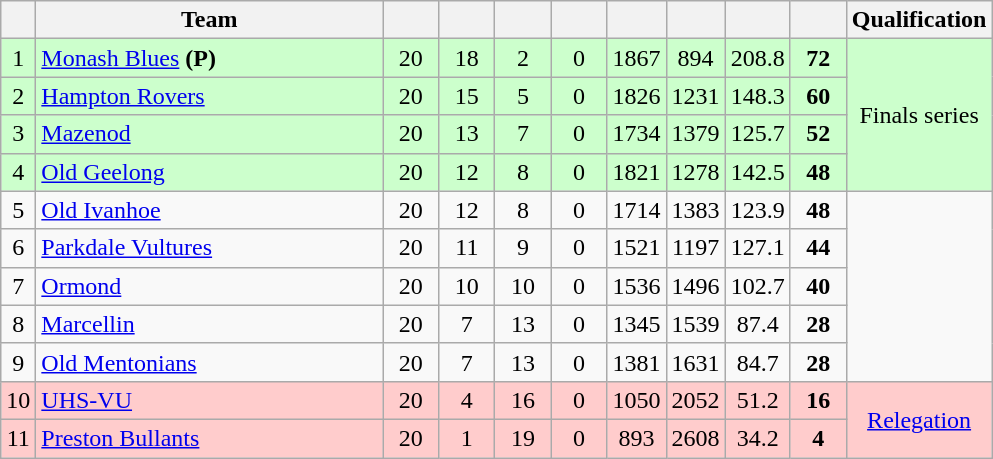<table class="wikitable" style="text-align:center; margin-bottom:0">
<tr>
<th style="width:10px"></th>
<th style="width:35%;">Team</th>
<th style="width:30px;"></th>
<th style="width:30px;"></th>
<th style="width:30px;"></th>
<th style="width:30px;"></th>
<th style="width:30px;"></th>
<th style="width:30px;"></th>
<th style="width:30px;"></th>
<th style="width:30px;"></th>
<th>Qualification</th>
</tr>
<tr style="background:#ccffcc;">
<td>1</td>
<td style="text-align:left;"><a href='#'>Monash Blues</a> <strong>(P)</strong></td>
<td>20</td>
<td>18</td>
<td>2</td>
<td>0</td>
<td>1867</td>
<td>894</td>
<td>208.8</td>
<td><strong>72</strong></td>
<td rowspan=4>Finals series</td>
</tr>
<tr style="background:#ccffcc;">
<td>2</td>
<td style="text-align:left;"><a href='#'>Hampton Rovers</a></td>
<td>20</td>
<td>15</td>
<td>5</td>
<td>0</td>
<td>1826</td>
<td>1231</td>
<td>148.3</td>
<td><strong>60</strong></td>
</tr>
<tr style="background:#ccffcc;">
<td>3</td>
<td style="text-align:left;"><a href='#'>Mazenod</a></td>
<td>20</td>
<td>13</td>
<td>7</td>
<td>0</td>
<td>1734</td>
<td>1379</td>
<td>125.7</td>
<td><strong>52</strong></td>
</tr>
<tr style="background:#ccffcc;">
<td>4</td>
<td style="text-align:left;"><a href='#'>Old Geelong</a></td>
<td>20</td>
<td>12</td>
<td>8</td>
<td>0</td>
<td>1821</td>
<td>1278</td>
<td>142.5</td>
<td><strong>48</strong></td>
</tr>
<tr>
<td>5</td>
<td style="text-align:left;"><a href='#'>Old Ivanhoe</a></td>
<td>20</td>
<td>12</td>
<td>8</td>
<td>0</td>
<td>1714</td>
<td>1383</td>
<td>123.9</td>
<td><strong>48</strong></td>
</tr>
<tr>
<td>6</td>
<td style="text-align:left;"><a href='#'>Parkdale Vultures</a></td>
<td>20</td>
<td>11</td>
<td>9</td>
<td>0</td>
<td>1521</td>
<td>1197</td>
<td>127.1</td>
<td><strong>44</strong></td>
</tr>
<tr>
<td>7</td>
<td style="text-align:left;"><a href='#'>Ormond</a></td>
<td>20</td>
<td>10</td>
<td>10</td>
<td>0</td>
<td>1536</td>
<td>1496</td>
<td>102.7</td>
<td><strong>40</strong></td>
</tr>
<tr>
<td>8</td>
<td style="text-align:left;"><a href='#'>Marcellin</a></td>
<td>20</td>
<td>7</td>
<td>13</td>
<td>0</td>
<td>1345</td>
<td>1539</td>
<td>87.4</td>
<td><strong>28</strong></td>
</tr>
<tr>
<td>9</td>
<td style="text-align:left;"><a href='#'>Old Mentonians</a></td>
<td>20</td>
<td>7</td>
<td>13</td>
<td>0</td>
<td>1381</td>
<td>1631</td>
<td>84.7</td>
<td><strong>28</strong></td>
</tr>
<tr style="background:#FFCCCC;">
<td>10</td>
<td style="text-align:left;"><a href='#'>UHS-VU</a></td>
<td>20</td>
<td>4</td>
<td>16</td>
<td>0</td>
<td>1050</td>
<td>2052</td>
<td>51.2</td>
<td><strong>16</strong></td>
<td rowspan=2><a href='#'>Relegation</a></td>
</tr>
<tr style="background:#FFCCCC;">
<td>11</td>
<td style="text-align:left;"><a href='#'>Preston Bullants</a></td>
<td>20</td>
<td>1</td>
<td>19</td>
<td>0</td>
<td>893</td>
<td>2608</td>
<td>34.2</td>
<td><strong>4</strong></td>
</tr>
</table>
